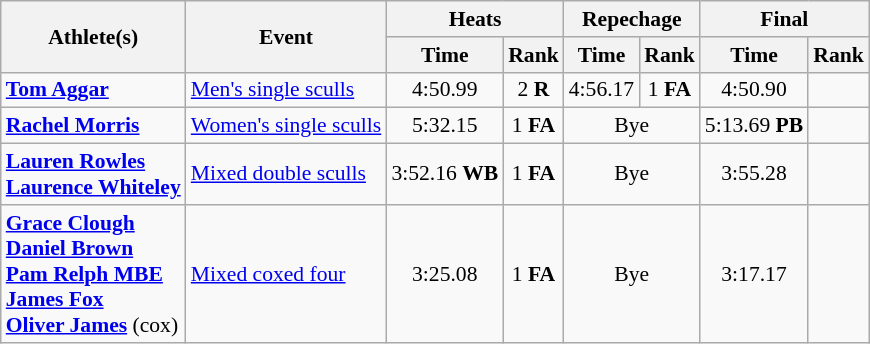<table class="wikitable" style="font-size:90%">
<tr>
<th rowspan="2">Athlete(s)</th>
<th rowspan="2">Event</th>
<th colspan="2">Heats</th>
<th colspan="2">Repechage</th>
<th colspan="2">Final</th>
</tr>
<tr>
<th>Time</th>
<th>Rank</th>
<th>Time</th>
<th>Rank</th>
<th>Time</th>
<th>Rank</th>
</tr>
<tr align=center>
<td align=left><strong><a href='#'>Tom Aggar</a></strong></td>
<td align=left><a href='#'>Men's single sculls</a></td>
<td>4:50.99</td>
<td>2 <strong>R</strong></td>
<td>4:56.17</td>
<td>1 <strong>FA</strong></td>
<td>4:50.90</td>
<td></td>
</tr>
<tr align=center>
<td align=left><strong><a href='#'>Rachel Morris</a></strong></td>
<td align=left><a href='#'>Women's single sculls</a></td>
<td>5:32.15</td>
<td>1 <strong>FA</strong></td>
<td colspan="2">Bye</td>
<td>5:13.69 <strong>PB</strong></td>
<td></td>
</tr>
<tr align=center>
<td align=left><strong><a href='#'>Lauren Rowles</a> <br> <a href='#'>Laurence Whiteley</a></strong></td>
<td align=left><a href='#'>Mixed double sculls</a></td>
<td>3:52.16 <strong>WB</strong></td>
<td>1 <strong>FA</strong></td>
<td colspan="2">Bye</td>
<td>3:55.28</td>
<td></td>
</tr>
<tr align=center>
<td align=left><strong><a href='#'>Grace Clough</a><br> <a href='#'>Daniel Brown</a><br> <a href='#'>Pam Relph MBE</a><br> <a href='#'>James Fox</a> <br> <a href='#'>Oliver James</a></strong> (cox)</td>
<td align=left><a href='#'>Mixed coxed four</a></td>
<td>3:25.08</td>
<td>1 <strong>FA</strong></td>
<td colspan="2">Bye</td>
<td>3:17.17</td>
<td></td>
</tr>
</table>
